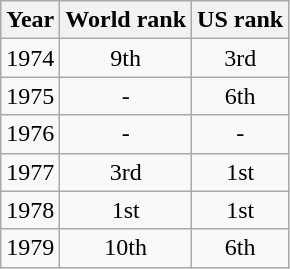<table class=wikitable>
<tr>
<th>Year</th>
<th>World rank</th>
<th>US rank</th>
</tr>
<tr>
<td>1974</td>
<td align="center">9th</td>
<td align="center">3rd</td>
</tr>
<tr>
<td>1975</td>
<td align="center">-</td>
<td align="center">6th</td>
</tr>
<tr>
<td>1976</td>
<td align="center">-</td>
<td align="center">-</td>
</tr>
<tr>
<td>1977</td>
<td align="center">3rd</td>
<td align="center">1st</td>
</tr>
<tr>
<td>1978</td>
<td align="center">1st</td>
<td align="center">1st</td>
</tr>
<tr>
<td>1979</td>
<td align="center">10th</td>
<td align="center">6th</td>
</tr>
</table>
